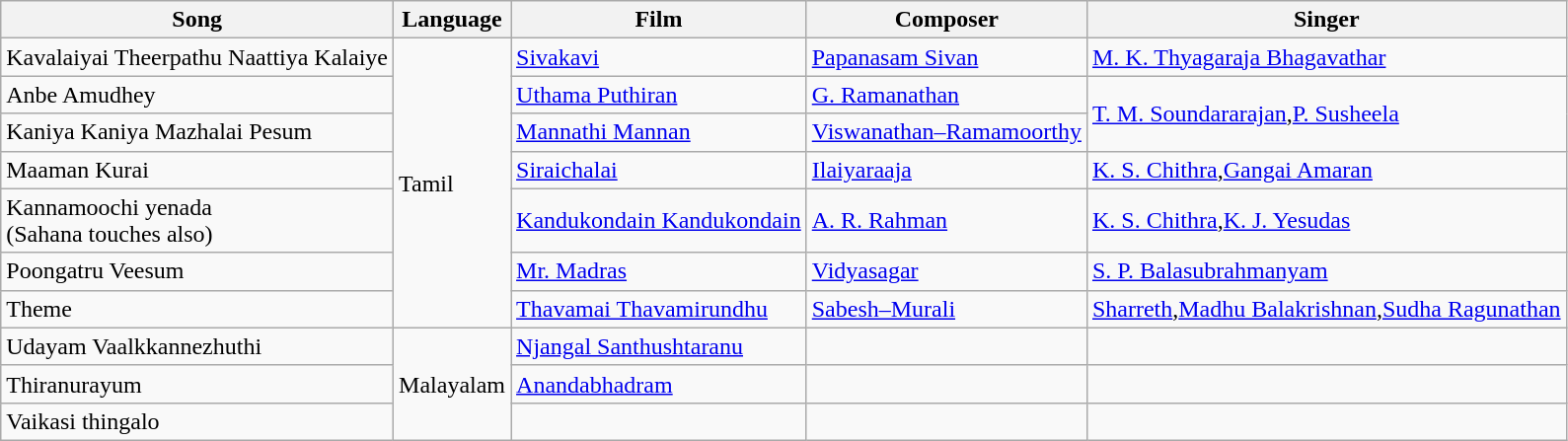<table class="wikitable">
<tr>
<th>Song</th>
<th>Language</th>
<th>Film</th>
<th>Composer</th>
<th>Singer</th>
</tr>
<tr>
<td>Kavalaiyai Theerpathu Naattiya Kalaiye</td>
<td rowspan=7>Tamil</td>
<td><a href='#'>Sivakavi</a></td>
<td><a href='#'>Papanasam Sivan</a></td>
<td><a href='#'>M. K. Thyagaraja Bhagavathar</a></td>
</tr>
<tr>
<td>Anbe Amudhey</td>
<td><a href='#'>Uthama Puthiran</a></td>
<td><a href='#'>G. Ramanathan</a></td>
<td rowspan=2><a href='#'>T. M. Soundararajan</a>,<a href='#'>P. Susheela</a></td>
</tr>
<tr>
<td>Kaniya Kaniya Mazhalai Pesum</td>
<td><a href='#'>Mannathi Mannan</a></td>
<td><a href='#'>Viswanathan–Ramamoorthy</a></td>
</tr>
<tr>
<td>Maaman Kurai</td>
<td><a href='#'>Siraichalai</a></td>
<td><a href='#'>Ilaiyaraaja</a></td>
<td><a href='#'>K. S. Chithra</a>,<a href='#'>Gangai Amaran</a></td>
</tr>
<tr>
<td>Kannamoochi yenada<br>(Sahana touches also)</td>
<td><a href='#'>Kandukondain Kandukondain</a></td>
<td><a href='#'>A. R. Rahman</a></td>
<td><a href='#'>K. S. Chithra</a>,<a href='#'>K. J. Yesudas</a></td>
</tr>
<tr>
<td>Poongatru Veesum</td>
<td><a href='#'>Mr. Madras</a></td>
<td><a href='#'>Vidyasagar</a></td>
<td><a href='#'>S. P. Balasubrahmanyam</a></td>
</tr>
<tr>
<td>Theme</td>
<td><a href='#'>Thavamai Thavamirundhu</a></td>
<td><a href='#'>Sabesh–Murali</a></td>
<td><a href='#'>Sharreth</a>,<a href='#'>Madhu Balakrishnan</a>,<a href='#'>Sudha Ragunathan</a></td>
</tr>
<tr>
<td>Udayam Vaalkkannezhuthi</td>
<td rowspan=3>Malayalam</td>
<td><a href='#'>Njangal Santhushtaranu</a></td>
<td></td>
<td></td>
</tr>
<tr>
<td>Thiranurayum</td>
<td><a href='#'>Anandabhadram</a></td>
<td></td>
<td></td>
</tr>
<tr>
<td>Vaikasi thingalo</td>
<td></td>
<td></td>
<td></td>
</tr>
</table>
